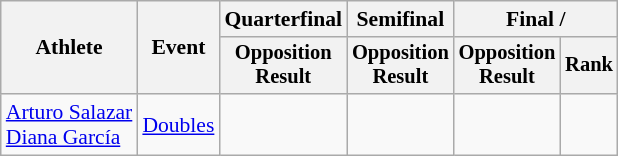<table class=wikitable style=font-size:90%>
<tr>
<th rowspan=2>Athlete</th>
<th rowspan=2>Event</th>
<th>Quarterfinal</th>
<th>Semifinal</th>
<th colspan=2>Final / </th>
</tr>
<tr style=font-size:95%>
<th>Opposition<br>Result</th>
<th>Opposition<br>Result</th>
<th>Opposition<br>Result</th>
<th>Rank</th>
</tr>
<tr>
<td align=left><a href='#'>Arturo Salazar</a><br><a href='#'>Diana García</a></td>
<td align=left><a href='#'>Doubles</a></td>
<td></td>
<td></td>
<td></td>
<td></td>
</tr>
</table>
